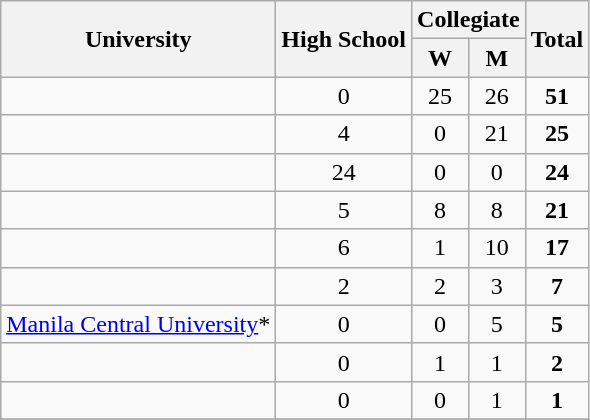<table class="wikitable">
<tr>
<th rowspan=2>University</th>
<th rowspan=2>High School</th>
<th colspan=2>Collegiate</th>
<th rowspan=2>Total</th>
</tr>
<tr>
<th>W</th>
<th>M</th>
</tr>
<tr align="center">
<td align="left"></td>
<td>0</td>
<td>25</td>
<td>26</td>
<td><strong>51</strong></td>
</tr>
<tr align="center">
<td align="left"></td>
<td>4</td>
<td>0</td>
<td>21</td>
<td><strong>25</strong></td>
</tr>
<tr align="center">
<td align="left"></td>
<td>24</td>
<td>0</td>
<td>0</td>
<td><strong>24</strong></td>
</tr>
<tr align="center">
<td align="left"></td>
<td>5</td>
<td>8</td>
<td>8</td>
<td><strong>21</strong></td>
</tr>
<tr align="center">
<td align="left"></td>
<td>6</td>
<td>1</td>
<td>10</td>
<td><strong>17</strong></td>
</tr>
<tr align="center">
<td align="left"></td>
<td>2</td>
<td>2</td>
<td>3</td>
<td><strong>7</strong></td>
</tr>
<tr align="center">
<td align="left"> <a href='#'>Manila Central University</a>*</td>
<td>0</td>
<td>0</td>
<td>5</td>
<td><strong>5</strong></td>
</tr>
<tr align="center">
<td align="left"></td>
<td>0</td>
<td>1</td>
<td>1</td>
<td><strong>2</strong></td>
</tr>
<tr align="center">
<td align="left"></td>
<td>0</td>
<td>0</td>
<td>1</td>
<td><strong>1</strong></td>
</tr>
<tr>
</tr>
</table>
